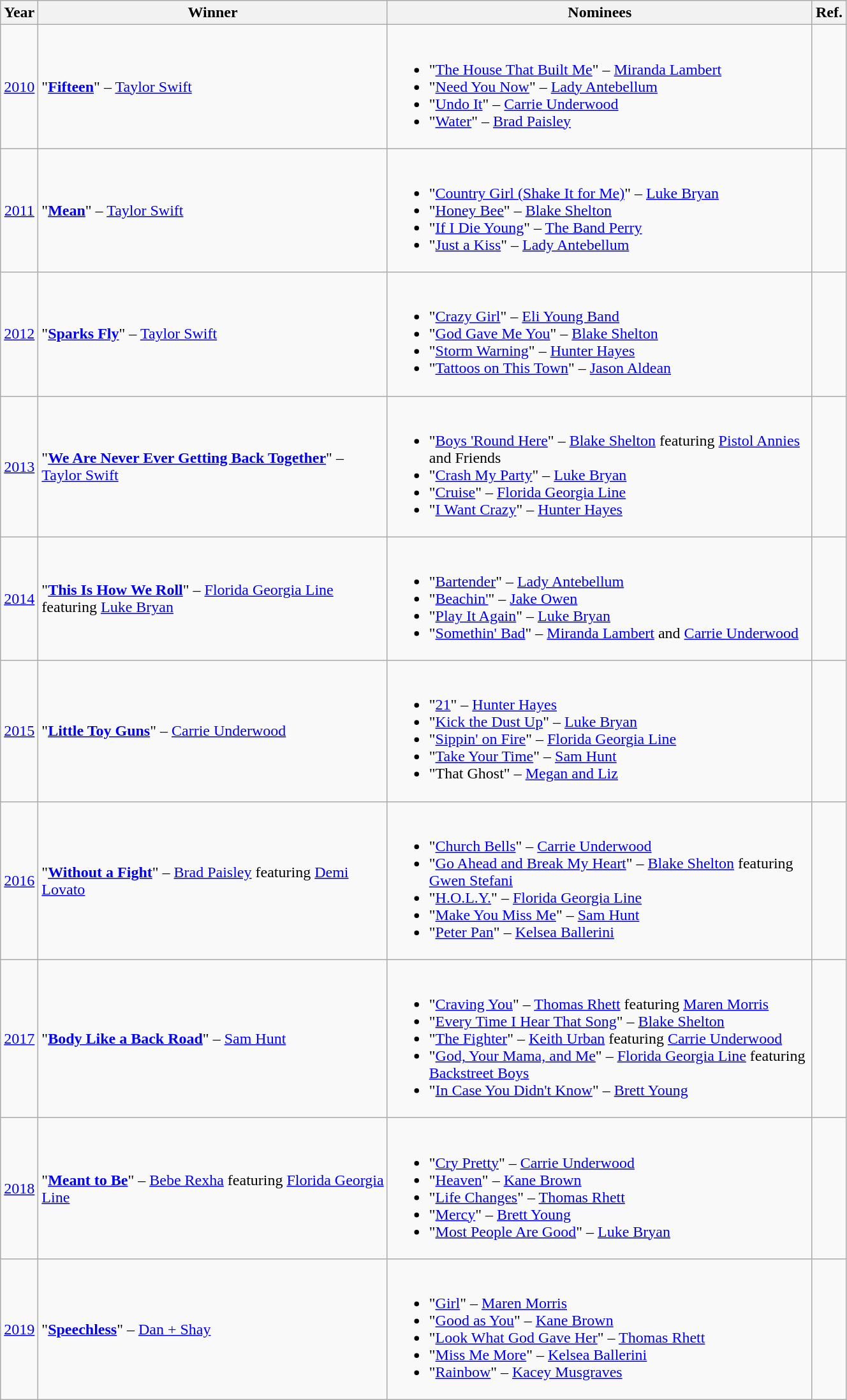<table class="wikitable" width=70%>
<tr>
<th>Year</th>
<th>Winner</th>
<th>Nominees</th>
<th>Ref.</th>
</tr>
<tr>
<td align="center"><a href='#'>2010</a></td>
<td>"<strong><a href='#'>Fifteen</a></strong>" – <a href='#'>Taylor Swift</a></td>
<td><br><ul><li>"<a href='#'>The House That Built Me</a>" – <a href='#'>Miranda Lambert</a></li><li>"<a href='#'>Need You Now</a>" – <a href='#'>Lady Antebellum</a></li><li>"<a href='#'>Undo It</a>" – <a href='#'>Carrie Underwood</a></li><li>"<a href='#'>Water</a>" – <a href='#'>Brad Paisley</a></li></ul></td>
<td align="center"></td>
</tr>
<tr>
<td align="center"><a href='#'>2011</a></td>
<td>"<strong><a href='#'>Mean</a></strong>" – <a href='#'>Taylor Swift</a></td>
<td><br><ul><li>"<a href='#'>Country Girl (Shake It for Me)</a>" – <a href='#'>Luke Bryan</a></li><li>"<a href='#'>Honey Bee</a>" – <a href='#'>Blake Shelton</a></li><li>"<a href='#'>If I Die Young</a>" – <a href='#'>The Band Perry</a></li><li>"<a href='#'>Just a Kiss</a>" – <a href='#'>Lady Antebellum</a></li></ul></td>
<td align="center"></td>
</tr>
<tr>
<td align="center"><a href='#'>2012</a></td>
<td>"<strong><a href='#'>Sparks Fly</a></strong>" – <a href='#'>Taylor Swift</a></td>
<td><br><ul><li>"<a href='#'>Crazy Girl</a>" – <a href='#'>Eli Young Band</a></li><li>"<a href='#'>God Gave Me You</a>" – <a href='#'>Blake Shelton</a></li><li>"<a href='#'>Storm Warning</a>" – <a href='#'>Hunter Hayes</a></li><li>"<a href='#'>Tattoos on This Town</a>" – <a href='#'>Jason Aldean</a></li></ul></td>
<td align="center"></td>
</tr>
<tr>
<td align="center"><a href='#'>2013</a></td>
<td>"<strong><a href='#'>We Are Never Ever Getting Back Together</a></strong>" – <a href='#'>Taylor Swift</a></td>
<td><br><ul><li>"<a href='#'>Boys 'Round Here</a>" – <a href='#'>Blake Shelton</a> featuring <a href='#'>Pistol Annies</a> and Friends</li><li>"<a href='#'>Crash My Party</a>" – <a href='#'>Luke Bryan</a></li><li>"<a href='#'>Cruise</a>" – <a href='#'>Florida Georgia Line</a></li><li>"<a href='#'>I Want Crazy</a>" – <a href='#'>Hunter Hayes</a></li></ul></td>
<td align="center"></td>
</tr>
<tr>
<td align="center"><a href='#'>2014</a></td>
<td>"<strong><a href='#'>This Is How We Roll</a></strong>" – <a href='#'>Florida Georgia Line</a> featuring <a href='#'>Luke Bryan</a></td>
<td><br><ul><li>"<a href='#'>Bartender</a>" – <a href='#'>Lady Antebellum</a></li><li>"<a href='#'>Beachin'</a>" – <a href='#'>Jake Owen</a></li><li>"<a href='#'>Play It Again</a>" – <a href='#'>Luke Bryan</a></li><li>"<a href='#'>Somethin' Bad</a>" – <a href='#'>Miranda Lambert</a> and <a href='#'>Carrie Underwood</a></li></ul></td>
<td align="center"></td>
</tr>
<tr>
<td align="center"><a href='#'>2015</a></td>
<td>"<strong><a href='#'>Little Toy Guns</a></strong>" – <a href='#'>Carrie Underwood</a></td>
<td><br><ul><li>"<a href='#'>21</a>" – <a href='#'>Hunter Hayes</a></li><li>"<a href='#'>Kick the Dust Up</a>" – <a href='#'>Luke Bryan</a></li><li>"<a href='#'>Sippin' on Fire</a>" – <a href='#'>Florida Georgia Line</a></li><li>"<a href='#'>Take Your Time</a>" – <a href='#'>Sam Hunt</a></li><li>"That Ghost" – <a href='#'>Megan and Liz</a></li></ul></td>
<td align="center"></td>
</tr>
<tr>
<td align="center"><a href='#'>2016</a></td>
<td>"<strong><a href='#'>Without a Fight</a></strong>" – <a href='#'>Brad Paisley</a> featuring <a href='#'>Demi Lovato</a></td>
<td><br><ul><li>"<a href='#'>Church Bells</a>" – <a href='#'>Carrie Underwood</a></li><li>"<a href='#'>Go Ahead and Break My Heart</a>" – <a href='#'>Blake Shelton</a> featuring <a href='#'>Gwen Stefani</a></li><li>"<a href='#'>H.O.L.Y.</a>" – <a href='#'>Florida Georgia Line</a></li><li>"<a href='#'>Make You Miss Me</a>" – <a href='#'>Sam Hunt</a></li><li>"<a href='#'>Peter Pan</a>" – <a href='#'>Kelsea Ballerini</a></li></ul></td>
<td align="center"></td>
</tr>
<tr>
<td align="center"><a href='#'>2017</a></td>
<td>"<strong><a href='#'>Body Like a Back Road</a></strong>" – <a href='#'>Sam Hunt</a></td>
<td><br><ul><li>"<a href='#'>Craving You</a>" – <a href='#'>Thomas Rhett</a> featuring <a href='#'>Maren Morris</a></li><li>"<a href='#'>Every Time I Hear That Song</a>" – <a href='#'>Blake Shelton</a></li><li>"<a href='#'>The Fighter</a>" – <a href='#'>Keith Urban</a> featuring <a href='#'>Carrie Underwood</a></li><li>"<a href='#'>God, Your Mama, and Me</a>" – <a href='#'>Florida Georgia Line</a> featuring <a href='#'>Backstreet Boys</a></li><li>"<a href='#'>In Case You Didn't Know</a>" – <a href='#'>Brett Young</a></li></ul></td>
<td align="center"></td>
</tr>
<tr>
<td align="center"><a href='#'>2018</a></td>
<td>"<strong><a href='#'>Meant to Be</a></strong>" – <a href='#'>Bebe Rexha</a> featuring <a href='#'>Florida Georgia Line</a></td>
<td><br><ul><li>"<a href='#'>Cry Pretty</a>" – <a href='#'>Carrie Underwood</a></li><li>"<a href='#'>Heaven</a>" – <a href='#'>Kane Brown</a></li><li>"<a href='#'>Life Changes</a>" – <a href='#'>Thomas Rhett</a></li><li>"<a href='#'>Mercy</a>" – <a href='#'>Brett Young</a></li><li>"<a href='#'>Most People Are Good</a>" – <a href='#'>Luke Bryan</a></li></ul></td>
<td align="center"></td>
</tr>
<tr>
<td align="center"><a href='#'>2019</a></td>
<td>"<strong><a href='#'>Speechless</a></strong>" – <a href='#'>Dan + Shay</a></td>
<td><br><ul><li>"<a href='#'>Girl</a>" – <a href='#'>Maren Morris</a></li><li>"<a href='#'>Good as You</a>" – <a href='#'>Kane Brown</a></li><li>"<a href='#'>Look What God Gave Her</a>" – <a href='#'>Thomas Rhett</a></li><li>"<a href='#'>Miss Me More</a>" – <a href='#'>Kelsea Ballerini</a></li><li>"<a href='#'>Rainbow</a>" – <a href='#'>Kacey Musgraves</a></li></ul></td>
<td align="center"></td>
</tr>
</table>
